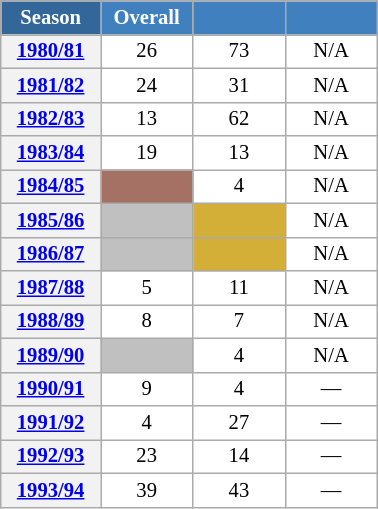<table class="wikitable" style="font-size:86%; text-align:center; border:grey solid 1px; border-collapse:collapse; background:#ffffff;">
<tr>
<th style="background-color:#369; color:white; width:60px;"> Season </th>
<th style="background-color:#4180be; color:white; width:55px;">Overall</th>
<th style="background-color:#4180be; color:white; width:55px;"></th>
<th style="background-color:#4180be; color:white; width:55px;"></th>
</tr>
<tr>
<th scope=row align=center><a href='#'>1980/81</a></th>
<td align=center>26</td>
<td align=center>73</td>
<td align=center>N/A</td>
</tr>
<tr>
<th scope=row align=center><a href='#'>1981/82</a></th>
<td align=center>24</td>
<td align=center>31</td>
<td align=center>N/A</td>
</tr>
<tr>
<th scope=row align=center><a href='#'>1982/83</a></th>
<td align=center>13</td>
<td align=center>62</td>
<td align=center>N/A</td>
</tr>
<tr>
<th scope=row align=center><a href='#'>1983/84</a></th>
<td align=center>19</td>
<td align=center>13</td>
<td align=center>N/A</td>
</tr>
<tr>
<th scope=row align=center><a href='#'>1984/85</a></th>
<td align=center bgcolor=#A57164></td>
<td align=center>4</td>
<td align=center>N/A</td>
</tr>
<tr>
<th scope=row align=center><a href='#'>1985/86</a></th>
<td align=center bgcolor=silver></td>
<td align=center bgcolor=#D4AF37></td>
<td align=center>N/A</td>
</tr>
<tr>
<th scope=row align=center><a href='#'>1986/87</a></th>
<td align=center bgcolor=silver></td>
<td align=center bgcolor=#D4AF37></td>
<td align=center>N/A</td>
</tr>
<tr>
<th scope=row align=center><a href='#'>1987/88</a></th>
<td align=center>5</td>
<td align=center>11</td>
<td align=center>N/A</td>
</tr>
<tr>
<th scope=row align=center><a href='#'>1988/89</a></th>
<td align=center>8</td>
<td align=center>7</td>
<td align=center>N/A</td>
</tr>
<tr>
<th scope=row align=center><a href='#'>1989/90</a></th>
<td align=center bgcolor=silver></td>
<td align=center>4</td>
<td align=center>N/A</td>
</tr>
<tr>
<th scope=row align=center><a href='#'>1990/91</a></th>
<td align=center>9</td>
<td align=center>4</td>
<td align=center>—</td>
</tr>
<tr>
<th scope=row align=center><a href='#'>1991/92</a></th>
<td align=center>4</td>
<td align=center>27</td>
<td align=center>—</td>
</tr>
<tr>
<th scope=row align=center><a href='#'>1992/93</a></th>
<td align=center>23</td>
<td align=center>14</td>
<td align=center>—</td>
</tr>
<tr>
<th scope=row align=center><a href='#'>1993/94</a></th>
<td align=center>39</td>
<td align=center>43</td>
<td align=center>—</td>
</tr>
</table>
